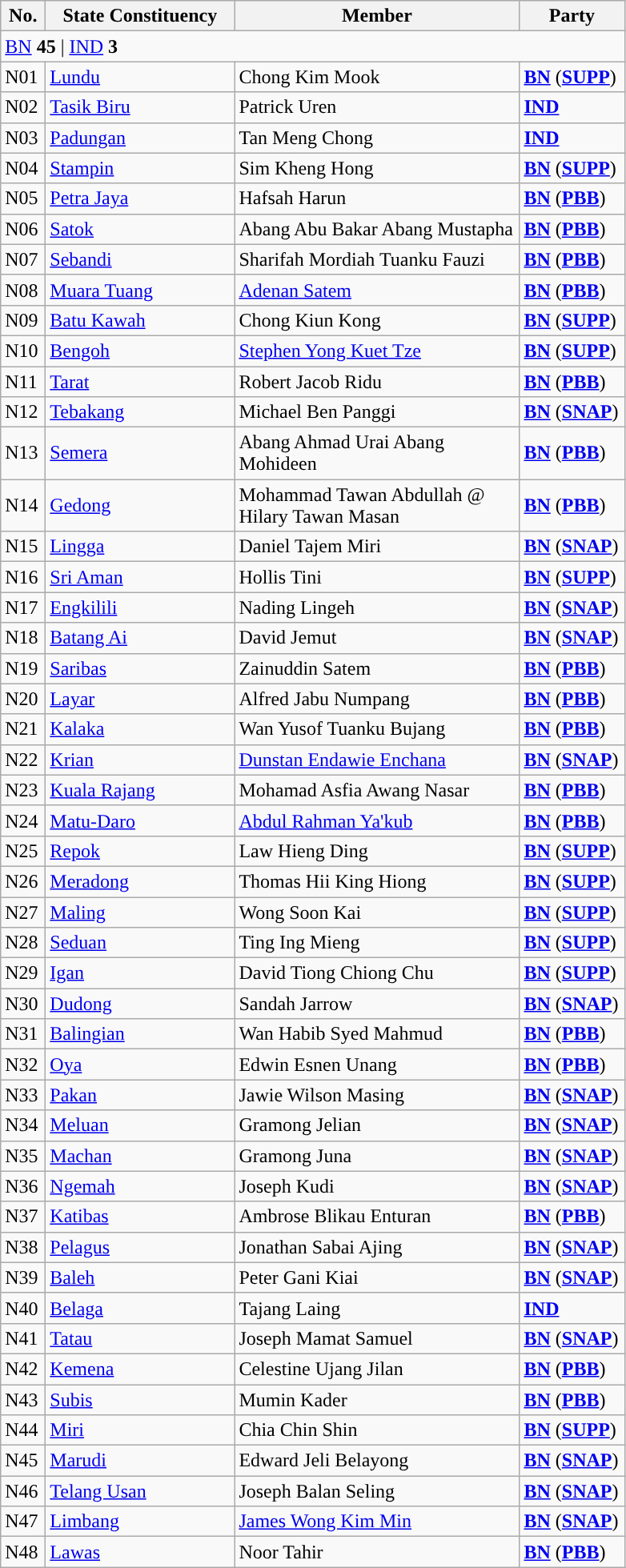<table class="wikitable sortable">
<tr>
<th style="width:30px;">No.</th>
<th style="width:150px;">State Constituency</th>
<th style="width:230px;">Member</th>
<th style="width:80px;">Party</th>
</tr>
<tr>
<td colspan="4"><a href='#'>BN</a> <strong>45</strong> | <a href='#'>IND</a> <strong>3</strong></td>
</tr>
<tr>
<td>N01</td>
<td><a href='#'>Lundu</a></td>
<td>Chong Kim Mook</td>
<td><strong><a href='#'>BN</a></strong> (<strong><a href='#'>SUPP</a></strong>)</td>
</tr>
<tr>
<td>N02</td>
<td><a href='#'>Tasik Biru</a></td>
<td>Patrick Uren</td>
<td><strong><a href='#'>IND</a></strong></td>
</tr>
<tr>
<td>N03</td>
<td><a href='#'>Padungan</a></td>
<td>Tan Meng Chong</td>
<td><strong><a href='#'>IND</a></strong></td>
</tr>
<tr>
<td>N04</td>
<td><a href='#'>Stampin</a></td>
<td>Sim Kheng Hong</td>
<td><strong><a href='#'>BN</a></strong> (<strong><a href='#'>SUPP</a></strong>)</td>
</tr>
<tr>
<td>N05</td>
<td><a href='#'>Petra Jaya</a></td>
<td>Hafsah Harun</td>
<td><strong><a href='#'>BN</a></strong> (<strong><a href='#'>PBB</a></strong>)</td>
</tr>
<tr>
<td>N06</td>
<td><a href='#'>Satok</a></td>
<td>Abang Abu Bakar Abang Mustapha</td>
<td><strong><a href='#'>BN</a></strong>  (<strong><a href='#'>PBB</a></strong>)</td>
</tr>
<tr>
<td>N07</td>
<td><a href='#'>Sebandi</a></td>
<td>Sharifah Mordiah Tuanku Fauzi</td>
<td><strong><a href='#'>BN</a></strong> (<strong><a href='#'>PBB</a></strong>)</td>
</tr>
<tr>
<td>N08</td>
<td><a href='#'>Muara Tuang</a></td>
<td><a href='#'>Adenan Satem</a></td>
<td><strong><a href='#'>BN</a></strong> (<strong><a href='#'>PBB</a></strong>)</td>
</tr>
<tr>
<td>N09</td>
<td><a href='#'>Batu Kawah</a></td>
<td>Chong Kiun Kong</td>
<td><strong><a href='#'>BN</a></strong> (<strong><a href='#'>SUPP</a></strong>)</td>
</tr>
<tr>
<td>N10</td>
<td><a href='#'>Bengoh</a></td>
<td><a href='#'>Stephen Yong Kuet Tze</a></td>
<td><strong><a href='#'>BN</a></strong> (<strong><a href='#'>SUPP</a></strong>)</td>
</tr>
<tr>
<td>N11</td>
<td><a href='#'>Tarat</a></td>
<td>Robert Jacob Ridu</td>
<td><strong><a href='#'>BN</a></strong> (<strong><a href='#'>PBB</a></strong>)</td>
</tr>
<tr>
<td>N12</td>
<td><a href='#'>Tebakang</a></td>
<td>Michael Ben Panggi</td>
<td><strong><a href='#'>BN</a></strong> (<strong><a href='#'>SNAP</a></strong>)</td>
</tr>
<tr>
<td>N13</td>
<td><a href='#'>Semera</a></td>
<td>Abang Ahmad Urai Abang Mohideen</td>
<td><strong><a href='#'>BN</a></strong>  (<strong><a href='#'>PBB</a></strong>)</td>
</tr>
<tr>
<td>N14</td>
<td><a href='#'>Gedong</a></td>
<td>Mohammad Tawan Abdullah @ Hilary Tawan Masan</td>
<td><strong><a href='#'>BN</a></strong> (<strong><a href='#'>PBB</a></strong>)</td>
</tr>
<tr>
<td>N15</td>
<td><a href='#'>Lingga</a></td>
<td>Daniel Tajem Miri</td>
<td><strong><a href='#'>BN</a></strong> (<strong><a href='#'>SNAP</a></strong>)</td>
</tr>
<tr>
<td>N16</td>
<td><a href='#'>Sri Aman</a></td>
<td>Hollis Tini</td>
<td><strong><a href='#'>BN</a></strong> (<strong><a href='#'>SUPP</a></strong>)</td>
</tr>
<tr>
<td>N17</td>
<td><a href='#'>Engkilili</a></td>
<td>Nading Lingeh</td>
<td><strong><a href='#'>BN</a></strong> (<strong><a href='#'>SNAP</a></strong>)</td>
</tr>
<tr>
<td>N18</td>
<td><a href='#'>Batang Ai</a></td>
<td>David Jemut</td>
<td><strong><a href='#'>BN</a></strong> (<strong><a href='#'>SNAP</a></strong>)</td>
</tr>
<tr>
<td>N19</td>
<td><a href='#'>Saribas</a></td>
<td>Zainuddin Satem</td>
<td><strong><a href='#'>BN</a></strong>  (<strong><a href='#'>PBB</a></strong>)</td>
</tr>
<tr>
<td>N20</td>
<td><a href='#'>Layar</a></td>
<td>Alfred Jabu Numpang</td>
<td><strong><a href='#'>BN</a></strong> (<strong><a href='#'>PBB</a></strong>)</td>
</tr>
<tr>
<td>N21</td>
<td><a href='#'>Kalaka</a></td>
<td>Wan Yusof Tuanku Bujang</td>
<td><strong><a href='#'>BN</a></strong>  (<strong><a href='#'>PBB</a></strong>)</td>
</tr>
<tr>
<td>N22</td>
<td><a href='#'>Krian</a></td>
<td><a href='#'>Dunstan Endawie Enchana</a></td>
<td><strong><a href='#'>BN</a></strong> (<strong><a href='#'>SNAP</a></strong>)</td>
</tr>
<tr>
<td>N23</td>
<td><a href='#'>Kuala Rajang</a></td>
<td>Mohamad Asfia Awang Nasar</td>
<td><strong><a href='#'>BN</a></strong> (<strong><a href='#'>PBB</a></strong>)</td>
</tr>
<tr>
<td>N24</td>
<td><a href='#'>Matu-Daro</a></td>
<td><a href='#'>Abdul Rahman Ya'kub</a></td>
<td><strong><a href='#'>BN</a></strong>  (<strong><a href='#'>PBB</a></strong>)</td>
</tr>
<tr>
<td>N25</td>
<td><a href='#'>Repok</a></td>
<td>Law Hieng Ding</td>
<td><strong><a href='#'>BN</a></strong> (<strong><a href='#'>SUPP</a></strong>)</td>
</tr>
<tr>
<td>N26</td>
<td><a href='#'>Meradong</a></td>
<td>Thomas Hii King Hiong</td>
<td><strong><a href='#'>BN</a></strong> (<strong><a href='#'>SUPP</a></strong>)</td>
</tr>
<tr>
<td>N27</td>
<td><a href='#'>Maling</a></td>
<td>Wong Soon Kai</td>
<td><strong><a href='#'>BN</a></strong> (<strong><a href='#'>SUPP</a></strong>)</td>
</tr>
<tr>
<td>N28</td>
<td><a href='#'>Seduan</a></td>
<td>Ting Ing Mieng</td>
<td><strong><a href='#'>BN</a></strong> (<strong><a href='#'>SUPP</a></strong>)</td>
</tr>
<tr>
<td>N29</td>
<td><a href='#'>Igan</a></td>
<td>David Tiong Chiong Chu</td>
<td><strong><a href='#'>BN</a></strong> (<strong><a href='#'>SUPP</a></strong>)</td>
</tr>
<tr>
<td>N30</td>
<td><a href='#'>Dudong</a></td>
<td>Sandah Jarrow</td>
<td><strong><a href='#'>BN</a></strong> (<strong><a href='#'>SNAP</a></strong>)</td>
</tr>
<tr>
<td>N31</td>
<td><a href='#'>Balingian</a></td>
<td>Wan Habib Syed Mahmud</td>
<td><strong><a href='#'>BN</a></strong> (<strong><a href='#'>PBB</a></strong>)</td>
</tr>
<tr>
<td>N32</td>
<td><a href='#'>Oya</a></td>
<td>Edwin Esnen Unang</td>
<td><strong><a href='#'>BN</a></strong> (<strong><a href='#'>PBB</a></strong>)</td>
</tr>
<tr>
<td>N33</td>
<td><a href='#'>Pakan</a></td>
<td>Jawie Wilson Masing</td>
<td><strong><a href='#'>BN</a></strong> (<strong><a href='#'>SNAP</a></strong>)</td>
</tr>
<tr>
<td>N34</td>
<td><a href='#'>Meluan</a></td>
<td>Gramong Jelian</td>
<td><strong><a href='#'>BN</a></strong> (<strong><a href='#'>SNAP</a></strong>)</td>
</tr>
<tr>
<td>N35</td>
<td><a href='#'>Machan</a></td>
<td>Gramong Juna</td>
<td><strong><a href='#'>BN</a></strong> (<strong><a href='#'>SNAP</a></strong>)</td>
</tr>
<tr>
<td>N36</td>
<td><a href='#'>Ngemah</a></td>
<td>Joseph Kudi</td>
<td><strong><a href='#'>BN</a></strong> (<strong><a href='#'>SNAP</a></strong>)</td>
</tr>
<tr>
<td>N37</td>
<td><a href='#'>Katibas</a></td>
<td>Ambrose Blikau Enturan</td>
<td><strong><a href='#'>BN</a></strong> (<strong><a href='#'>PBB</a></strong>)</td>
</tr>
<tr>
<td>N38</td>
<td><a href='#'>Pelagus</a></td>
<td>Jonathan Sabai Ajing</td>
<td><strong><a href='#'>BN</a></strong> (<strong><a href='#'>SNAP</a></strong>)</td>
</tr>
<tr>
<td>N39</td>
<td><a href='#'>Baleh</a></td>
<td>Peter Gani Kiai</td>
<td><strong><a href='#'>BN</a></strong> (<strong><a href='#'>SNAP</a></strong>)</td>
</tr>
<tr>
<td>N40</td>
<td><a href='#'>Belaga</a></td>
<td>Tajang Laing</td>
<td><strong><a href='#'>IND</a></strong></td>
</tr>
<tr>
<td>N41</td>
<td><a href='#'>Tatau</a></td>
<td>Joseph Mamat Samuel</td>
<td><strong><a href='#'>BN</a></strong> (<strong><a href='#'>SNAP</a></strong>)</td>
</tr>
<tr>
<td>N42</td>
<td><a href='#'>Kemena</a></td>
<td>Celestine Ujang Jilan</td>
<td><strong><a href='#'>BN</a></strong> (<strong><a href='#'>PBB</a></strong>)</td>
</tr>
<tr>
<td>N43</td>
<td><a href='#'>Subis</a></td>
<td>Mumin Kader</td>
<td><strong><a href='#'>BN</a></strong> (<strong><a href='#'>PBB</a></strong>)</td>
</tr>
<tr>
<td>N44</td>
<td><a href='#'>Miri</a></td>
<td>Chia Chin Shin</td>
<td><strong><a href='#'>BN</a></strong> (<strong><a href='#'>SUPP</a></strong>)</td>
</tr>
<tr>
<td>N45</td>
<td><a href='#'>Marudi</a></td>
<td>Edward Jeli Belayong</td>
<td><strong><a href='#'>BN</a></strong> (<strong><a href='#'>SNAP</a></strong>)</td>
</tr>
<tr>
<td>N46</td>
<td><a href='#'>Telang Usan</a></td>
<td>Joseph Balan Seling</td>
<td><strong><a href='#'>BN</a></strong> (<strong><a href='#'>SNAP</a></strong>)</td>
</tr>
<tr>
<td>N47</td>
<td><a href='#'>Limbang</a></td>
<td><a href='#'>James Wong Kim Min</a></td>
<td><strong><a href='#'>BN</a></strong> (<strong><a href='#'>SNAP</a></strong>)</td>
</tr>
<tr>
<td>N48</td>
<td><a href='#'>Lawas</a></td>
<td>Noor Tahir</td>
<td><strong><a href='#'>BN</a></strong> (<strong><a href='#'>PBB</a></strong>)</td>
</tr>
</table>
